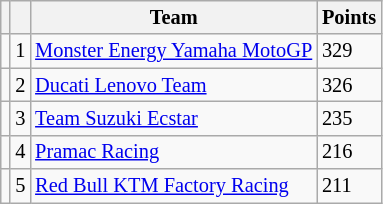<table class="wikitable" style="font-size: 85%;">
<tr>
<th></th>
<th></th>
<th>Team</th>
<th>Points</th>
</tr>
<tr>
<td></td>
<td align=center>1</td>
<td> <a href='#'>Monster Energy Yamaha MotoGP</a></td>
<td align=left>329</td>
</tr>
<tr>
<td></td>
<td align=center>2</td>
<td> <a href='#'>Ducati Lenovo Team</a></td>
<td align=left>326</td>
</tr>
<tr>
<td></td>
<td align=center>3</td>
<td> <a href='#'>Team Suzuki Ecstar</a></td>
<td align=left>235</td>
</tr>
<tr>
<td></td>
<td align=center>4</td>
<td> <a href='#'>Pramac Racing</a></td>
<td align=left>216</td>
</tr>
<tr>
<td></td>
<td align=center>5</td>
<td> <a href='#'>Red Bull KTM Factory Racing</a></td>
<td align=left>211</td>
</tr>
</table>
